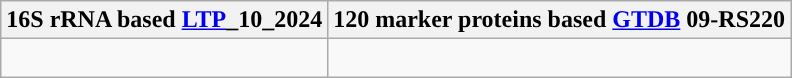<table class="wikitable">
<tr>
<th colspan=1>16S rRNA based <a href='#'>LTP</a>_10_2024</th>
<th colspan=1>120 marker proteins based <a href='#'>GTDB</a> 09-RS220</th>
</tr>
<tr>
<td style="vertical-align:top"><br></td>
<td><br></td>
</tr>
</table>
